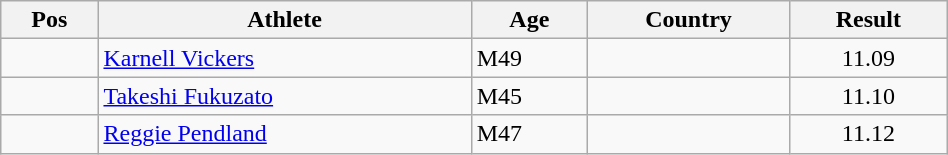<table class="wikitable"  style="text-align:center; width:50%;">
<tr>
<th>Pos</th>
<th>Athlete</th>
<th>Age</th>
<th>Country</th>
<th>Result</th>
</tr>
<tr>
<td align=center></td>
<td align=left><a href='#'>Karnell Vickers</a></td>
<td align=left>M49</td>
<td align=left></td>
<td>11.09</td>
</tr>
<tr>
<td align=center></td>
<td align=left><a href='#'>Takeshi Fukuzato</a></td>
<td align=left>M45</td>
<td align=left></td>
<td>11.10</td>
</tr>
<tr>
<td align=center></td>
<td align=left><a href='#'>Reggie Pendland</a></td>
<td align=left>M47</td>
<td align=left></td>
<td>11.12</td>
</tr>
</table>
